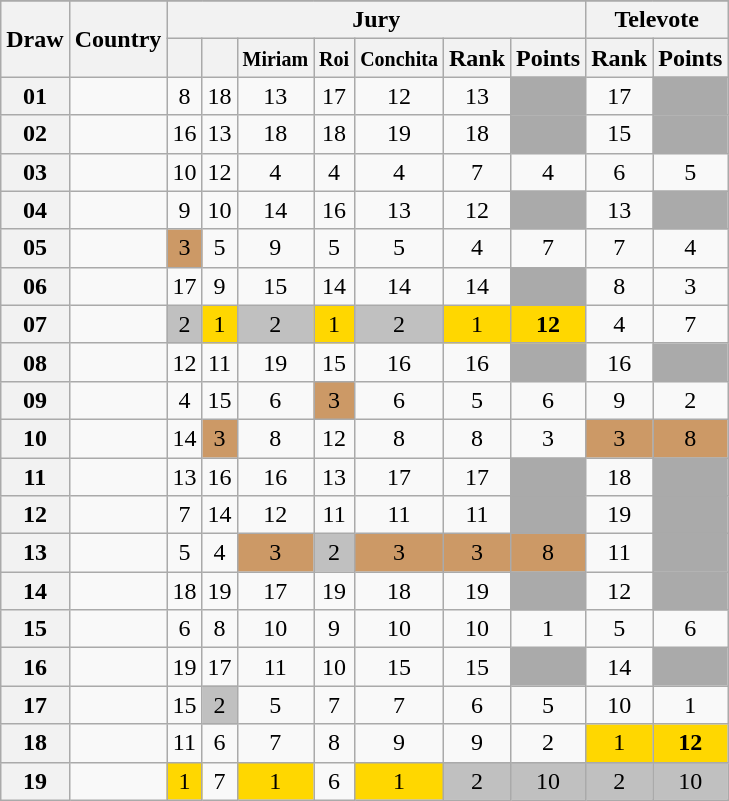<table class="sortable wikitable collapsible plainrowheaders" style="text-align:center;">
<tr>
</tr>
<tr>
<th scope="col" rowspan="2">Draw</th>
<th scope="col" rowspan="2">Country</th>
<th scope="col" colspan="7">Jury</th>
<th scope="col" colspan="2">Televote</th>
</tr>
<tr>
<th scope="col"><small></small></th>
<th scope="col"><small></small></th>
<th scope="col"><small>Miriam</small></th>
<th scope="col"><small>Roi</small></th>
<th scope="col"><small>Conchita</small></th>
<th scope="col">Rank</th>
<th scope="col">Points</th>
<th scope="col">Rank</th>
<th scope="col">Points</th>
</tr>
<tr>
<th scope="row" style="text-align:center;">01</th>
<td style="text-align:left;"></td>
<td>8</td>
<td>18</td>
<td>13</td>
<td>17</td>
<td>12</td>
<td>13</td>
<td style="background:#AAAAAA;"></td>
<td>17</td>
<td style="background:#AAAAAA;"></td>
</tr>
<tr>
<th scope="row" style="text-align:center;">02</th>
<td style="text-align:left;"></td>
<td>16</td>
<td>13</td>
<td>18</td>
<td>18</td>
<td>19</td>
<td>18</td>
<td style="background:#AAAAAA;"></td>
<td>15</td>
<td style="background:#AAAAAA;"></td>
</tr>
<tr>
<th scope="row" style="text-align:center;">03</th>
<td style="text-align:left;"></td>
<td>10</td>
<td>12</td>
<td>4</td>
<td>4</td>
<td>4</td>
<td>7</td>
<td>4</td>
<td>6</td>
<td>5</td>
</tr>
<tr>
<th scope="row" style="text-align:center;">04</th>
<td style="text-align:left;"></td>
<td>9</td>
<td>10</td>
<td>14</td>
<td>16</td>
<td>13</td>
<td>12</td>
<td style="background:#AAAAAA;"></td>
<td>13</td>
<td style="background:#AAAAAA;"></td>
</tr>
<tr>
<th scope="row" style="text-align:center;">05</th>
<td style="text-align:left;"></td>
<td style="background:#CC9966;">3</td>
<td>5</td>
<td>9</td>
<td>5</td>
<td>5</td>
<td>4</td>
<td>7</td>
<td>7</td>
<td>4</td>
</tr>
<tr>
<th scope="row" style="text-align:center;">06</th>
<td style="text-align:left;"></td>
<td>17</td>
<td>9</td>
<td>15</td>
<td>14</td>
<td>14</td>
<td>14</td>
<td style="background:#AAAAAA;"></td>
<td>8</td>
<td>3</td>
</tr>
<tr>
<th scope="row" style="text-align:center;">07</th>
<td style="text-align:left;"></td>
<td style="background:silver;">2</td>
<td style="background:gold;">1</td>
<td style="background:silver;">2</td>
<td style="background:gold;">1</td>
<td style="background:silver;">2</td>
<td style="background:gold;">1</td>
<td style="background:gold;"><strong>12</strong></td>
<td>4</td>
<td>7</td>
</tr>
<tr>
<th scope="row" style="text-align:center;">08</th>
<td style="text-align:left;"></td>
<td>12</td>
<td>11</td>
<td>19</td>
<td>15</td>
<td>16</td>
<td>16</td>
<td style="background:#AAAAAA;"></td>
<td>16</td>
<td style="background:#AAAAAA;"></td>
</tr>
<tr>
<th scope="row" style="text-align:center;">09</th>
<td style="text-align:left;"></td>
<td>4</td>
<td>15</td>
<td>6</td>
<td style="background:#CC9966;">3</td>
<td>6</td>
<td>5</td>
<td>6</td>
<td>9</td>
<td>2</td>
</tr>
<tr>
<th scope="row" style="text-align:center;">10</th>
<td style="text-align:left;"></td>
<td>14</td>
<td style="background:#CC9966;">3</td>
<td>8</td>
<td>12</td>
<td>8</td>
<td>8</td>
<td>3</td>
<td style="background:#CC9966;">3</td>
<td style="background:#CC9966;">8</td>
</tr>
<tr>
<th scope="row" style="text-align:center;">11</th>
<td style="text-align:left;"></td>
<td>13</td>
<td>16</td>
<td>16</td>
<td>13</td>
<td>17</td>
<td>17</td>
<td style="background:#AAAAAA;"></td>
<td>18</td>
<td style="background:#AAAAAA;"></td>
</tr>
<tr>
<th scope="row" style="text-align:center;">12</th>
<td style="text-align:left;"></td>
<td>7</td>
<td>14</td>
<td>12</td>
<td>11</td>
<td>11</td>
<td>11</td>
<td style="background:#AAAAAA;"></td>
<td>19</td>
<td style="background:#AAAAAA;"></td>
</tr>
<tr>
<th scope="row" style="text-align:center;">13</th>
<td style="text-align:left;"></td>
<td>5</td>
<td>4</td>
<td style="background:#CC9966;">3</td>
<td style="background:silver;">2</td>
<td style="background:#CC9966;">3</td>
<td style="background:#CC9966;">3</td>
<td style="background:#CC9966;">8</td>
<td>11</td>
<td style="background:#AAAAAA;"></td>
</tr>
<tr>
<th scope="row" style="text-align:center;">14</th>
<td style="text-align:left;"></td>
<td>18</td>
<td>19</td>
<td>17</td>
<td>19</td>
<td>18</td>
<td>19</td>
<td style="background:#AAAAAA;"></td>
<td>12</td>
<td style="background:#AAAAAA;"></td>
</tr>
<tr>
<th scope="row" style="text-align:center;">15</th>
<td style="text-align:left;"></td>
<td>6</td>
<td>8</td>
<td>10</td>
<td>9</td>
<td>10</td>
<td>10</td>
<td>1</td>
<td>5</td>
<td>6</td>
</tr>
<tr>
<th scope="row" style="text-align:center;">16</th>
<td style="text-align:left;"></td>
<td>19</td>
<td>17</td>
<td>11</td>
<td>10</td>
<td>15</td>
<td>15</td>
<td style="background:#AAAAAA;"></td>
<td>14</td>
<td style="background:#AAAAAA;"></td>
</tr>
<tr>
<th scope="row" style="text-align:center;">17</th>
<td style="text-align:left;"></td>
<td>15</td>
<td style="background:silver;">2</td>
<td>5</td>
<td>7</td>
<td>7</td>
<td>6</td>
<td>5</td>
<td>10</td>
<td>1</td>
</tr>
<tr>
<th scope="row" style="text-align:center;">18</th>
<td style="text-align:left;"></td>
<td>11</td>
<td>6</td>
<td>7</td>
<td>8</td>
<td>9</td>
<td>9</td>
<td>2</td>
<td style="background:gold;">1</td>
<td style="background:gold;"><strong>12</strong></td>
</tr>
<tr>
<th scope="row" style="text-align:center;">19</th>
<td style="text-align:left;"></td>
<td style="background:gold;">1</td>
<td>7</td>
<td style="background:gold;">1</td>
<td>6</td>
<td style="background:gold;">1</td>
<td style="background:silver;">2</td>
<td style="background:silver;">10</td>
<td style="background:silver;">2</td>
<td style="background:silver;">10</td>
</tr>
</table>
